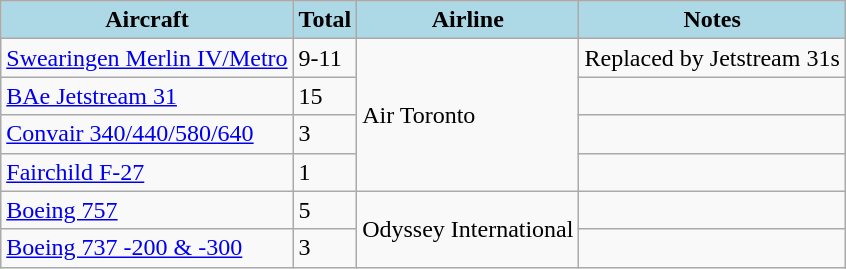<table class="wikitable">
<tr>
<th style="background-color:lightblue;">Aircraft</th>
<th style="background-color:lightblue;">Total</th>
<th style="background-color:lightblue;">Airline</th>
<th style="background-color:lightblue;">Notes</th>
</tr>
<tr>
<td><a href='#'>Swearingen Merlin IV/Metro</a></td>
<td>9-11</td>
<td rowspan="4">Air Toronto</td>
<td>Replaced by Jetstream 31s</td>
</tr>
<tr>
<td><a href='#'>BAe Jetstream 31</a></td>
<td>15</td>
<td></td>
</tr>
<tr>
<td><a href='#'>Convair 340/440/580/640</a></td>
<td>3</td>
<td></td>
</tr>
<tr>
<td><a href='#'>Fairchild F-27</a></td>
<td>1</td>
<td></td>
</tr>
<tr>
<td><a href='#'>Boeing 757</a></td>
<td>5</td>
<td rowspan="2">Odyssey International</td>
<td></td>
</tr>
<tr>
<td><a href='#'>Boeing 737 -200 & -300</a></td>
<td>3</td>
<td></td>
</tr>
</table>
